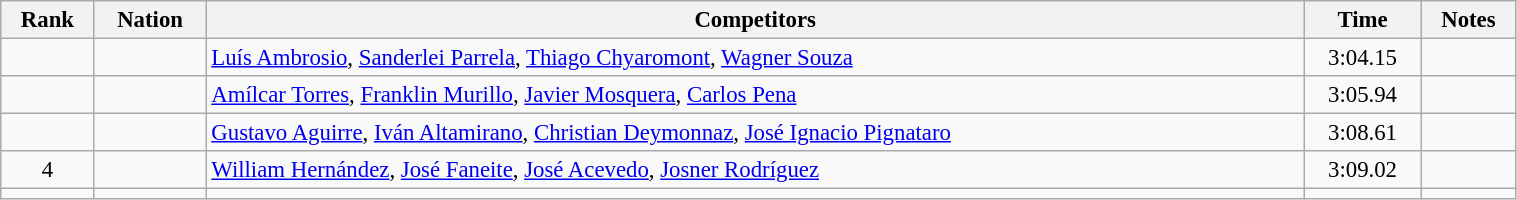<table class="wikitable sortable" width=80% style="text-align:center; font-size:95%">
<tr>
<th>Rank</th>
<th>Nation</th>
<th>Competitors</th>
<th>Time</th>
<th>Notes</th>
</tr>
<tr>
<td></td>
<td align=left></td>
<td align=left><a href='#'>Luís Ambrosio</a>, <a href='#'>Sanderlei Parrela</a>, <a href='#'>Thiago Chyaromont</a>, <a href='#'>Wagner Souza</a></td>
<td>3:04.15</td>
<td></td>
</tr>
<tr>
<td></td>
<td align=left></td>
<td align=left><a href='#'>Amílcar Torres</a>, <a href='#'>Franklin Murillo</a>, <a href='#'>Javier Mosquera</a>, <a href='#'>Carlos Pena</a></td>
<td>3:05.94</td>
<td></td>
</tr>
<tr>
<td></td>
<td align=left></td>
<td align=left><a href='#'>Gustavo Aguirre</a>, <a href='#'>Iván Altamirano</a>, <a href='#'>Christian Deymonnaz</a>, <a href='#'>José Ignacio Pignataro</a></td>
<td>3:08.61</td>
<td></td>
</tr>
<tr>
<td>4</td>
<td align=left></td>
<td align=left><a href='#'>William Hernández</a>, <a href='#'>José Faneite</a>, <a href='#'>José Acevedo</a>, <a href='#'>Josner Rodríguez</a></td>
<td>3:09.02</td>
<td></td>
</tr>
<tr>
<td></td>
<td align=left></td>
<td align=left></td>
<td></td>
<td></td>
</tr>
</table>
